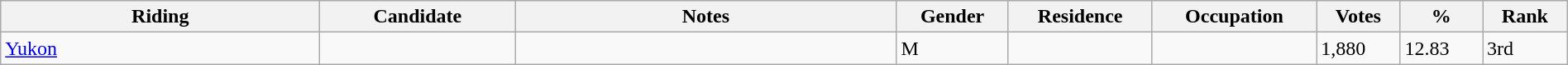<table class="wikitable sortable" width="100%">
<tr>
<th width="250">Riding<br></th>
<th width="150">Candidate</th>
<th width="300">Notes</th>
<th>Gender</th>
<th>Residence</th>
<th>Occupation</th>
<th>Votes</th>
<th>%</th>
<th>Rank</th>
</tr>
<tr>
<td><a href='#'>Yukon</a></td>
<td></td>
<td></td>
<td>M</td>
<td></td>
<td></td>
<td>1,880</td>
<td>12.83</td>
<td>3rd</td>
</tr>
</table>
